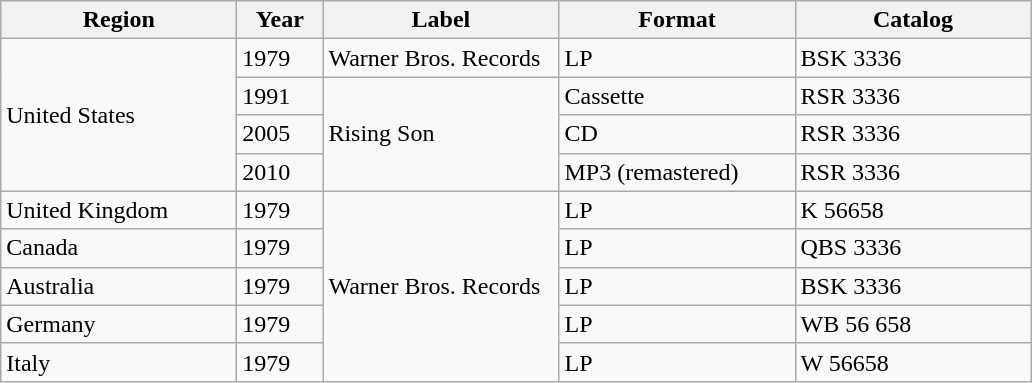<table class="wikitable">
<tr>
<th style="width:150px;">Region</th>
<th style="width:50px;">Year</th>
<th style="width:150px;">Label</th>
<th style="width:150px;">Format</th>
<th style="width:150px;">Catalog</th>
</tr>
<tr>
<td rowspan="4">United States</td>
<td>1979</td>
<td>Warner Bros. Records</td>
<td>LP</td>
<td>BSK 3336</td>
</tr>
<tr>
<td>1991</td>
<td rowspan="3">Rising Son</td>
<td>Cassette</td>
<td>RSR 3336 </td>
</tr>
<tr>
<td>2005</td>
<td>CD</td>
<td>RSR 3336 </td>
</tr>
<tr>
<td>2010</td>
<td>MP3 (remastered)</td>
<td>RSR 3336</td>
</tr>
<tr>
<td>United Kingdom</td>
<td>1979</td>
<td rowspan="5">Warner Bros. Records</td>
<td>LP</td>
<td>K 56658</td>
</tr>
<tr>
<td>Canada</td>
<td>1979</td>
<td>LP</td>
<td>QBS 3336</td>
</tr>
<tr>
<td>Australia</td>
<td>1979</td>
<td>LP</td>
<td>BSK 3336</td>
</tr>
<tr>
<td>Germany</td>
<td>1979</td>
<td>LP</td>
<td>WB 56 658</td>
</tr>
<tr>
<td>Italy</td>
<td>1979</td>
<td>LP</td>
<td>W 56658</td>
</tr>
</table>
